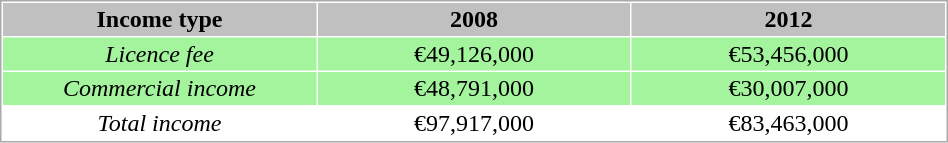<table border="0" cellpadding="2" cellspacing="1" style="width:50%; border:1px solid #aaa;">
<tr>
<th style="width:33%; background:silver;">Income type</th>
<th style="width:33%; background:silver;">2008</th>
<th style="width:33%; background:silver;">2012</th>
</tr>
<tr style="text-align:center; background:#a4f49e;">
<td><em>Licence fee</em></td>
<td>€49,126,000</td>
<td>€53,456,000</td>
</tr>
<tr style="text-align:center; background:#a4f49e;">
<td><em>Commercial income</em></td>
<td>€48,791,000</td>
<td>€30,007,000</td>
</tr>
<tr align=center>
<td><em>Total income</em></td>
<td>€97,917,000</td>
<td>€83,463,000</td>
</tr>
</table>
